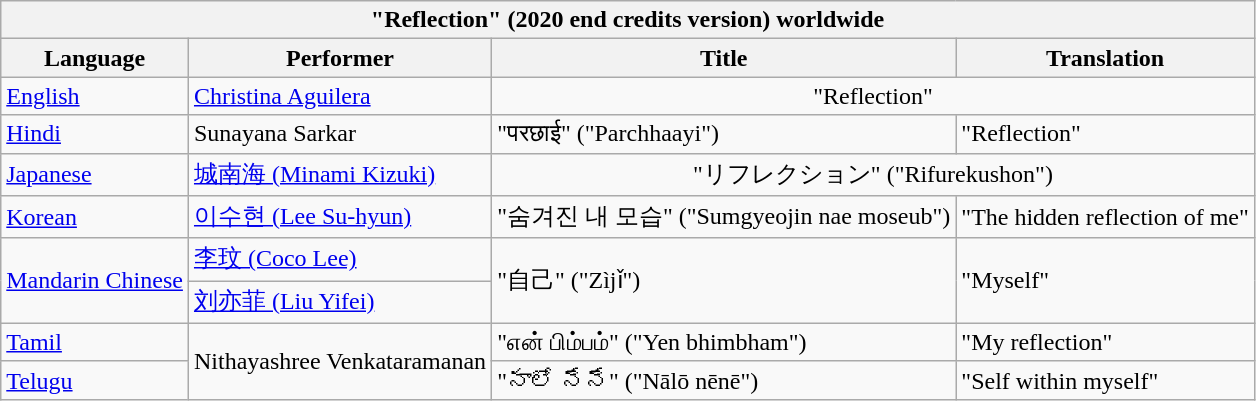<table class="wikitable">
<tr>
<th colspan="4">"Reflection" (2020 end credits version) worldwide</th>
</tr>
<tr>
<th>Language</th>
<th>Performer</th>
<th>Title</th>
<th>Translation</th>
</tr>
<tr>
<td><a href='#'>English</a></td>
<td><a href='#'>Christina Aguilera</a></td>
<td colspan="2" align="center">"Reflection"</td>
</tr>
<tr>
<td><a href='#'>Hindi</a></td>
<td>Sunayana Sarkar</td>
<td>"परछाई" ("Parchhaayi")</td>
<td>"Reflection"</td>
</tr>
<tr>
<td><a href='#'>Japanese</a></td>
<td><a href='#'>城南海 (Minami Kizuki)</a></td>
<td colspan="2" align="center">"リフレクション" ("Rifurekushon")</td>
</tr>
<tr>
<td><a href='#'>Korean</a></td>
<td><a href='#'>이수현 (Lee Su-hyun)</a></td>
<td>"숨겨진 내 모습" ("Sumgyeojin nae moseub")</td>
<td>"The hidden reflection of me"</td>
</tr>
<tr>
<td rowspan="2"><a href='#'>Mandarin Chinese</a></td>
<td><a href='#'>李玟 (Coco Lee)</a></td>
<td rowspan="2">"自己" ("Zìjǐ")</td>
<td rowspan="2">"Myself"</td>
</tr>
<tr>
<td><a href='#'>刘亦菲 (Liu Yifei)</a></td>
</tr>
<tr>
<td><a href='#'>Tamil</a></td>
<td rowspan="2">Nithayashree Venkataramanan</td>
<td>"என் பிம்பம்" ("Yen bhimbham")</td>
<td>"My reflection"</td>
</tr>
<tr>
<td><a href='#'>Telugu</a></td>
<td>"నాలో నేనే" ("Nālō nēnē")</td>
<td>"Self within myself"</td>
</tr>
</table>
